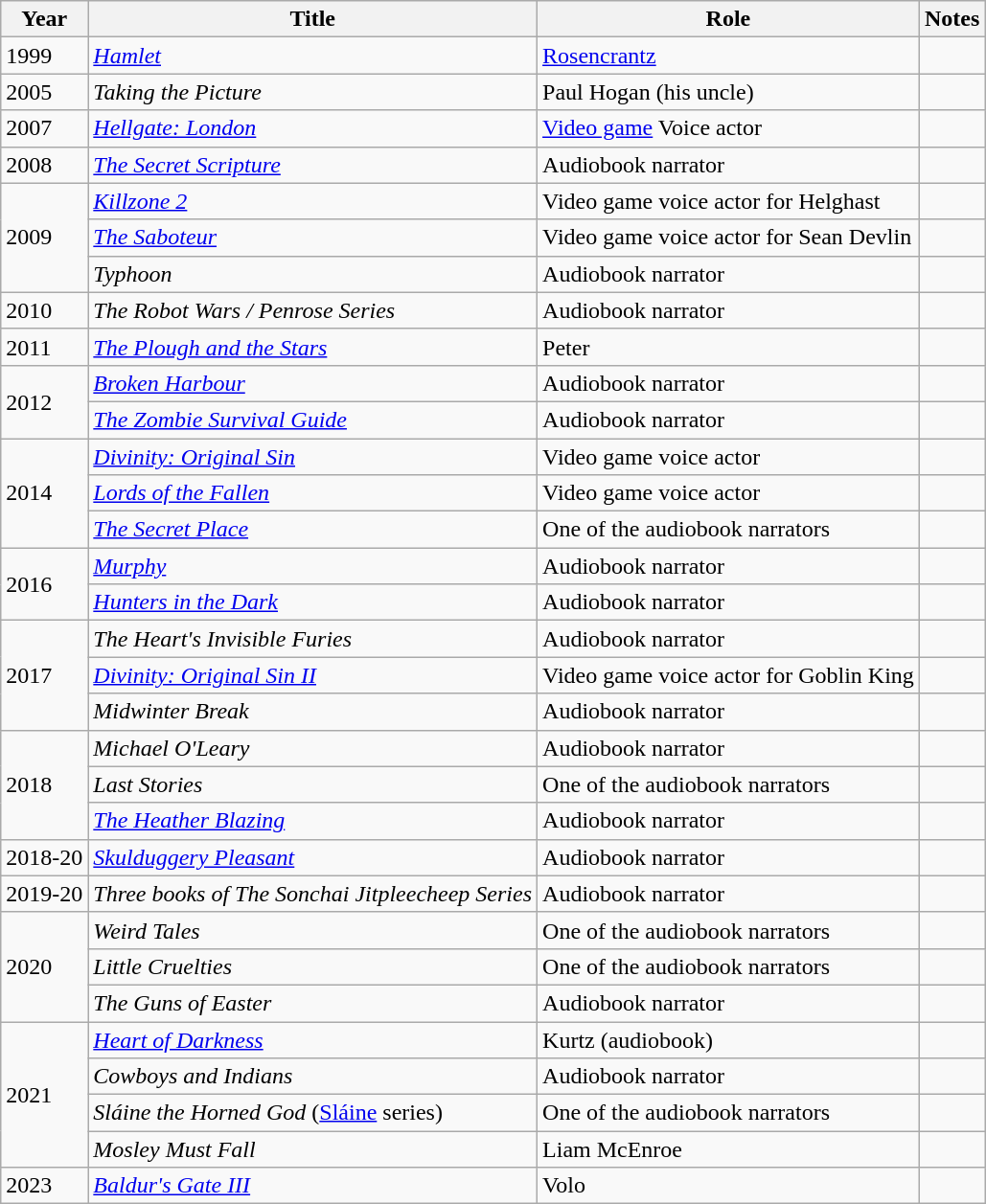<table class="wikitable sortable">
<tr>
<th>Year</th>
<th>Title</th>
<th>Role</th>
<th class="sortable">Notes</th>
</tr>
<tr>
<td>1999</td>
<td><em><a href='#'>Hamlet</a></em></td>
<td><a href='#'>Rosencrantz</a></td>
<td></td>
</tr>
<tr>
<td>2005</td>
<td><em>Taking the Picture</em></td>
<td>Paul Hogan (his uncle)</td>
<td></td>
</tr>
<tr>
<td>2007</td>
<td><em><a href='#'>Hellgate: London</a></em></td>
<td><a href='#'>Video game</a> Voice actor</td>
<td></td>
</tr>
<tr>
<td>2008</td>
<td><em><a href='#'>The Secret Scripture</a></em></td>
<td>Audiobook narrator</td>
<td></td>
</tr>
<tr>
<td rowspan=3>2009</td>
<td><em><a href='#'>Killzone 2</a></em></td>
<td>Video game voice actor for Helghast</td>
<td></td>
</tr>
<tr>
<td><em><a href='#'>The Saboteur</a></em></td>
<td>Video game voice actor for Sean Devlin</td>
<td></td>
</tr>
<tr>
<td><em>Typhoon</em></td>
<td>Audiobook narrator</td>
<td></td>
</tr>
<tr>
<td>2010</td>
<td><em>The Robot Wars / Penrose Series</em></td>
<td>Audiobook narrator</td>
<td></td>
</tr>
<tr>
<td>2011</td>
<td><em><a href='#'>The Plough and the Stars</a></em></td>
<td>Peter</td>
<td></td>
</tr>
<tr>
<td rowspan=2>2012</td>
<td><em><a href='#'>Broken Harbour</a></em></td>
<td>Audiobook narrator</td>
<td></td>
</tr>
<tr>
<td><em><a href='#'>The Zombie Survival Guide</a></em></td>
<td>Audiobook narrator</td>
<td></td>
</tr>
<tr>
<td rowspan=3>2014</td>
<td><em><a href='#'>Divinity: Original Sin</a></em></td>
<td>Video game voice actor</td>
<td></td>
</tr>
<tr>
<td><em><a href='#'>Lords of the Fallen</a></em></td>
<td>Video game voice actor</td>
<td></td>
</tr>
<tr>
<td><em><a href='#'>The Secret Place</a></em></td>
<td>One of the audiobook narrators</td>
<td></td>
</tr>
<tr>
<td rowspan=2>2016</td>
<td><em><a href='#'>Murphy</a></em></td>
<td>Audiobook narrator</td>
<td></td>
</tr>
<tr>
<td><em><a href='#'>Hunters in the Dark</a></em></td>
<td>Audiobook narrator</td>
<td></td>
</tr>
<tr>
<td rowspan=3>2017</td>
<td><em>The Heart's Invisible Furies</em></td>
<td>Audiobook narrator</td>
<td></td>
</tr>
<tr>
<td><em><a href='#'>Divinity: Original Sin II</a></em></td>
<td>Video game voice actor for Goblin King</td>
<td></td>
</tr>
<tr>
<td><em>Midwinter Break</em></td>
<td>Audiobook narrator</td>
<td></td>
</tr>
<tr>
<td rowspan=3>2018</td>
<td><em>Michael O'Leary</em></td>
<td>Audiobook narrator</td>
<td></td>
</tr>
<tr>
<td><em>Last Stories</em></td>
<td>One of the audiobook narrators</td>
<td></td>
</tr>
<tr>
<td><em><a href='#'>The Heather Blazing</a></em></td>
<td>Audiobook narrator</td>
<td></td>
</tr>
<tr>
<td>2018-20</td>
<td><em><a href='#'>Skulduggery Pleasant</a></em></td>
<td>Audiobook narrator</td>
<td></td>
</tr>
<tr>
<td>2019-20</td>
<td><em>Three books of The Sonchai Jitpleecheep Series</em></td>
<td>Audiobook narrator</td>
<td></td>
</tr>
<tr>
<td rowspan=3>2020</td>
<td><em>Weird Tales</em></td>
<td>One of the audiobook narrators</td>
<td></td>
</tr>
<tr>
<td><em>Little Cruelties</em></td>
<td>One of the audiobook narrators</td>
<td></td>
</tr>
<tr>
<td><em>The Guns of Easter</em></td>
<td>Audiobook narrator</td>
<td></td>
</tr>
<tr>
<td rowspan=4>2021</td>
<td><em><a href='#'>Heart of Darkness</a></em></td>
<td>Kurtz (audiobook)</td>
<td></td>
</tr>
<tr>
<td><em>Cowboys and Indians</em></td>
<td>Audiobook narrator</td>
<td></td>
</tr>
<tr>
<td><em>Sláine the Horned God</em> (<a href='#'>Sláine</a> series)</td>
<td>One of the audiobook narrators</td>
<td></td>
</tr>
<tr>
<td><em>Mosley Must Fall</em></td>
<td>Liam McEnroe</td>
<td></td>
</tr>
<tr>
<td>2023</td>
<td><em><a href='#'>Baldur's Gate III</a></em></td>
<td>Volo</td>
</tr>
</table>
